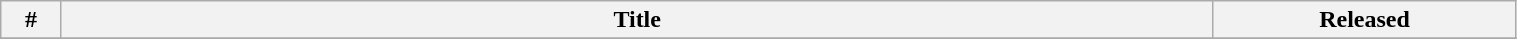<table class="wikitable" style="width: 80%;">
<tr>
<th style="width: 4%;">#</th>
<th>Title</th>
<th style="width: 20%;">Released</th>
</tr>
<tr>
</tr>
</table>
